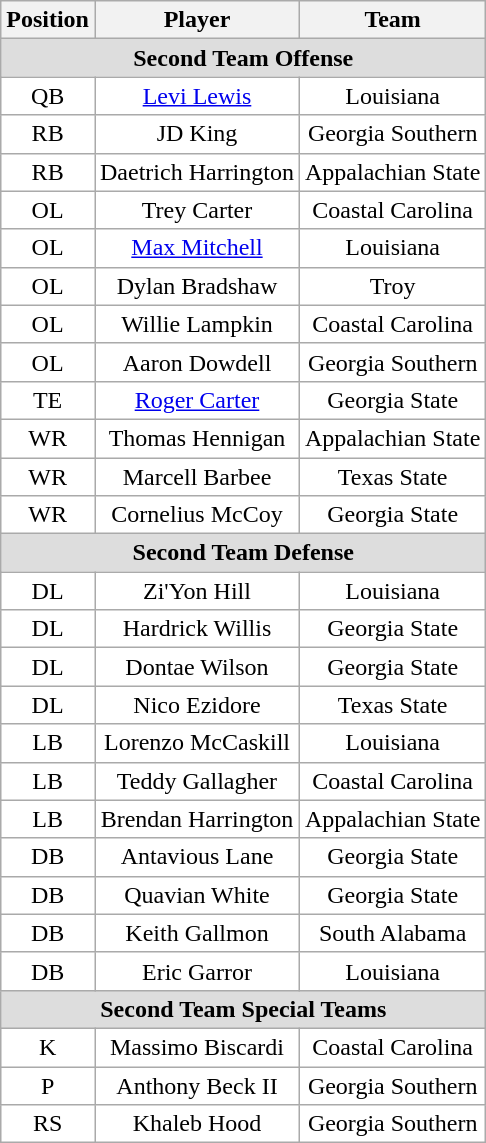<table class="wikitable" border="0" style="text-align:center">
<tr>
<th>Position</th>
<th>Player</th>
<th>Team</th>
</tr>
<tr>
<td colspan="3" style="text-align:center; background:#ddd;"><strong>Second Team Offense </strong></td>
</tr>
<tr>
<td style="background:white">QB</td>
<td style="background:white"><a href='#'>Levi Lewis</a></td>
<td style="background:white">Louisiana</td>
</tr>
<tr>
<td style="background:white">RB</td>
<td style="background:white">JD King</td>
<td style="background:white">Georgia Southern</td>
</tr>
<tr>
<td style="background:white">RB</td>
<td style="background:white">Daetrich Harrington</td>
<td style="background:white">Appalachian State</td>
</tr>
<tr>
<td style="background:white">OL</td>
<td style="background:white">Trey Carter</td>
<td style="background:white">Coastal Carolina</td>
</tr>
<tr>
<td style="background:white">OL</td>
<td style="background:white"><a href='#'>Max Mitchell</a></td>
<td style="background:white">Louisiana</td>
</tr>
<tr>
<td style="background:white">OL</td>
<td style="background:white">Dylan Bradshaw</td>
<td style="background:white">Troy</td>
</tr>
<tr>
<td style="background:white">OL</td>
<td style="background:white">Willie Lampkin</td>
<td style="background:white">Coastal Carolina</td>
</tr>
<tr>
<td style="background:white">OL</td>
<td style="background:white">Aaron Dowdell</td>
<td style="background:white">Georgia Southern</td>
</tr>
<tr>
<td style="background:white">TE</td>
<td style="background:white"><a href='#'>Roger Carter</a></td>
<td style="background:white">Georgia State</td>
</tr>
<tr>
<td style="background:white">WR</td>
<td style="background:white">Thomas Hennigan</td>
<td style="background:white">Appalachian State</td>
</tr>
<tr>
<td style="background:white">WR</td>
<td style="background:white">Marcell Barbee</td>
<td style="background:white">Texas State</td>
</tr>
<tr>
<td style="background:white">WR</td>
<td style="background:white">Cornelius McCoy</td>
<td style="background:white">Georgia State</td>
</tr>
<tr>
<td colspan="3" style="text-align:center; background:#ddd;"><strong>Second Team Defense </strong></td>
</tr>
<tr>
<td style="background:white">DL</td>
<td style="background:white">Zi'Yon Hill</td>
<td style="background:white">Louisiana</td>
</tr>
<tr>
<td style="background:white">DL</td>
<td style="background:white">Hardrick Willis</td>
<td style="background:white">Georgia State</td>
</tr>
<tr>
<td style="background:white">DL</td>
<td style="background:white">Dontae Wilson</td>
<td style="background:white">Georgia State</td>
</tr>
<tr>
<td style="background:white">DL</td>
<td style="background:white">Nico Ezidore</td>
<td style="background:white">Texas State</td>
</tr>
<tr>
<td style="background:white">LB</td>
<td style="background:white">Lorenzo McCaskill</td>
<td style="background:white">Louisiana</td>
</tr>
<tr>
<td style="background:white">LB</td>
<td style="background:white">Teddy Gallagher</td>
<td style="background:white">Coastal Carolina</td>
</tr>
<tr>
<td style="background:white">LB</td>
<td style="background:white">Brendan Harrington</td>
<td style="background:white">Appalachian State</td>
</tr>
<tr>
<td style="background:white">DB</td>
<td style="background:white">Antavious Lane</td>
<td style="background:white">Georgia State</td>
</tr>
<tr>
<td style="background:white">DB</td>
<td style="background:white">Quavian White</td>
<td style="background:white">Georgia State</td>
</tr>
<tr>
<td style="background:white">DB</td>
<td style="background:white">Keith Gallmon</td>
<td style="background:white">South Alabama</td>
</tr>
<tr>
<td style="background:white">DB</td>
<td style="background:white">Eric Garror</td>
<td style="background:white">Louisiana</td>
</tr>
<tr>
<td colspan="3" style="text-align:center; background:#ddd;"><strong>Second Team Special Teams </strong></td>
</tr>
<tr>
<td style="background:white">K</td>
<td style="background:white">Massimo Biscardi</td>
<td style="background:white">Coastal Carolina</td>
</tr>
<tr>
<td style="background:white">P</td>
<td style="background:white">Anthony Beck II</td>
<td style="background:white">Georgia Southern</td>
</tr>
<tr>
<td style="background:white">RS</td>
<td style="background:white">Khaleb Hood</td>
<td style="background:white">Georgia Southern</td>
</tr>
</table>
